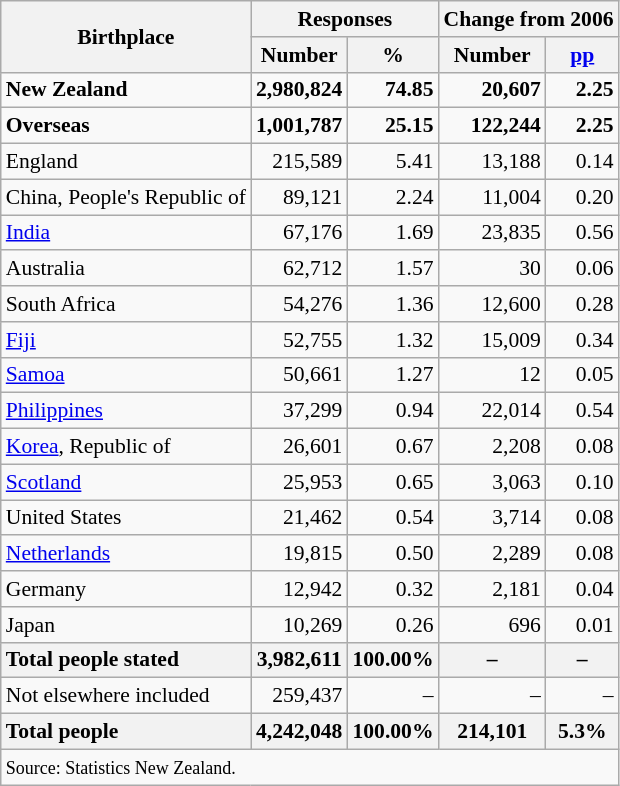<table class="wikitable" style="text-align:right;font-size:90%;">
<tr>
<th rowspan=2>Birthplace</th>
<th colspan=2>Responses</th>
<th colspan=2>Change from 2006</th>
</tr>
<tr>
<th>Number</th>
<th>%</th>
<th>Number</th>
<th><a href='#'>pp</a></th>
</tr>
<tr>
<td style="text-align:left;"><strong>New Zealand</strong></td>
<td><strong>2,980,824</strong></td>
<td><strong>74.85</strong></td>
<td><strong> 20,607</strong></td>
<td><strong> 2.25</strong></td>
</tr>
<tr>
<td style="text-align:left;"><strong>Overseas</strong></td>
<td><strong>1,001,787</strong></td>
<td><strong>25.15</strong></td>
<td><strong> 122,244</strong></td>
<td><strong>  2.25</strong></td>
</tr>
<tr>
<td style="text-align:left;">England</td>
<td>215,589</td>
<td>5.41</td>
<td> 13,188</td>
<td> 0.14</td>
</tr>
<tr>
<td style="text-align:left;">China, People's Republic of</td>
<td>89,121</td>
<td>2.24</td>
<td> 11,004</td>
<td> 0.20</td>
</tr>
<tr>
<td style="text-align:left;"><a href='#'>India</a></td>
<td>67,176</td>
<td>1.69</td>
<td> 23,835</td>
<td> 0.56</td>
</tr>
<tr>
<td style="text-align:left;">Australia</td>
<td>62,712</td>
<td>1.57</td>
<td> 30</td>
<td> 0.06</td>
</tr>
<tr>
<td style="text-align:left;">South Africa</td>
<td>54,276</td>
<td>1.36</td>
<td> 12,600</td>
<td> 0.28</td>
</tr>
<tr>
<td style="text-align:left;"><a href='#'>Fiji</a></td>
<td>52,755</td>
<td>1.32</td>
<td> 15,009</td>
<td> 0.34</td>
</tr>
<tr>
<td style="text-align:left;"><a href='#'>Samoa</a></td>
<td>50,661</td>
<td>1.27</td>
<td> 12</td>
<td> 0.05</td>
</tr>
<tr>
<td style="text-align:left;"><a href='#'>Philippines</a></td>
<td>37,299</td>
<td>0.94</td>
<td> 22,014</td>
<td> 0.54</td>
</tr>
<tr>
<td style="text-align:left;"><a href='#'>Korea</a>, Republic of</td>
<td>26,601</td>
<td>0.67</td>
<td> 2,208</td>
<td> 0.08</td>
</tr>
<tr>
<td style="text-align:left;"><a href='#'>Scotland</a></td>
<td>25,953</td>
<td>0.65</td>
<td> 3,063</td>
<td> 0.10</td>
</tr>
<tr>
<td style="text-align:left;">United States</td>
<td>21,462</td>
<td>0.54</td>
<td> 3,714</td>
<td> 0.08</td>
</tr>
<tr>
<td style="text-align:left;"><a href='#'>Netherlands</a></td>
<td>19,815</td>
<td>0.50</td>
<td> 2,289</td>
<td> 0.08</td>
</tr>
<tr>
<td style="text-align:left;">Germany</td>
<td>12,942</td>
<td>0.32</td>
<td> 2,181</td>
<td> 0.04</td>
</tr>
<tr>
<td style="text-align:left;">Japan</td>
<td>10,269</td>
<td>0.26</td>
<td> 696</td>
<td> 0.01</td>
</tr>
<tr>
<th style="text-align:left;">Total people stated</th>
<th>3,982,611</th>
<th>100.00%</th>
<th>–</th>
<th>–</th>
</tr>
<tr>
<td style="text-align:left;">Not elsewhere included</td>
<td>259,437</td>
<td>–</td>
<td>–</td>
<td>–</td>
</tr>
<tr>
<th style="text-align:left;">Total people</th>
<th>4,242,048</th>
<th>100.00%</th>
<th>214,101</th>
<th> 5.3%</th>
</tr>
<tr>
<td colspan="5" style="text-align:left;"><small>Source: Statistics New Zealand.</small></td>
</tr>
</table>
